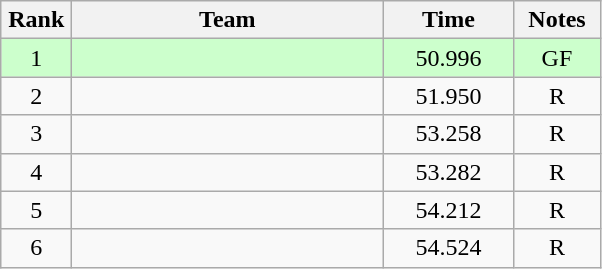<table class=wikitable style="text-align:center">
<tr>
<th width=40>Rank</th>
<th width=200>Team</th>
<th width=80>Time</th>
<th width=50>Notes</th>
</tr>
<tr style="background:#ccffcc;">
<td>1</td>
<td align=left></td>
<td>50.996</td>
<td>GF</td>
</tr>
<tr>
<td>2</td>
<td align=left></td>
<td>51.950</td>
<td>R</td>
</tr>
<tr>
<td>3</td>
<td align=left></td>
<td>53.258</td>
<td>R</td>
</tr>
<tr>
<td>4</td>
<td align=left></td>
<td>53.282</td>
<td>R</td>
</tr>
<tr>
<td>5</td>
<td align=left></td>
<td>54.212</td>
<td>R</td>
</tr>
<tr>
<td>6</td>
<td align=left></td>
<td>54.524</td>
<td>R</td>
</tr>
</table>
